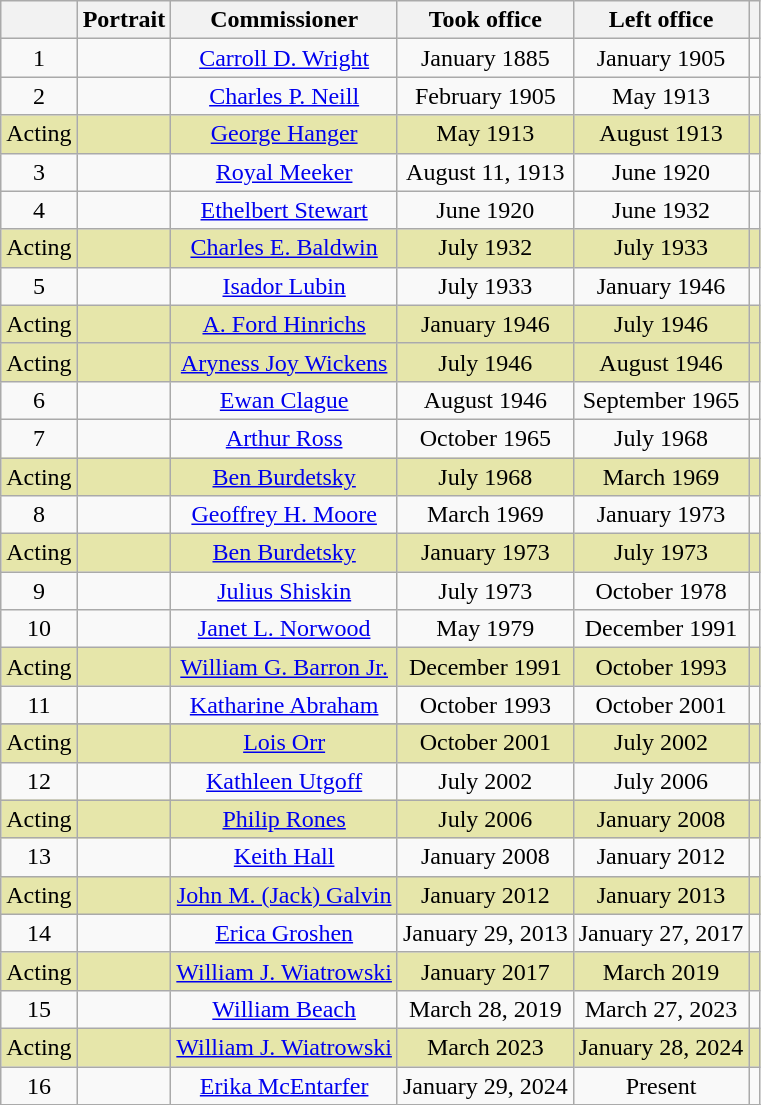<table class=wikitable style="text-align:center">
<tr>
<th></th>
<th>Portrait</th>
<th>Commissioner</th>
<th>Took office</th>
<th>Left office</th>
<th></th>
</tr>
<tr>
<td>1</td>
<td></td>
<td><a href='#'>Carroll D. Wright</a></td>
<td>January 1885</td>
<td>January 1905</td>
<td></td>
</tr>
<tr>
<td>2</td>
<td></td>
<td><a href='#'>Charles P. Neill</a></td>
<td>February 1905</td>
<td>May 1913</td>
<td></td>
</tr>
<tr bgcolor="#e6e6aa">
<td>Acting</td>
<td></td>
<td><a href='#'>George Hanger</a></td>
<td>May 1913</td>
<td>August 1913</td>
<td></td>
</tr>
<tr>
<td>3</td>
<td></td>
<td><a href='#'>Royal Meeker</a></td>
<td>August 11, 1913</td>
<td>June 1920</td>
<td></td>
</tr>
<tr>
<td>4</td>
<td></td>
<td><a href='#'>Ethelbert Stewart</a></td>
<td>June 1920</td>
<td>June 1932</td>
<td></td>
</tr>
<tr bgcolor="#e6e6aa">
<td>Acting</td>
<td></td>
<td><a href='#'>Charles E. Baldwin</a></td>
<td>July 1932</td>
<td>July 1933</td>
<td></td>
</tr>
<tr>
<td>5</td>
<td></td>
<td><a href='#'>Isador Lubin</a></td>
<td>July 1933</td>
<td>January 1946</td>
<td></td>
</tr>
<tr bgcolor="#e6e6aa">
<td>Acting</td>
<td></td>
<td><a href='#'>A. Ford Hinrichs</a></td>
<td>January 1946</td>
<td>July 1946</td>
<td></td>
</tr>
<tr bgcolor="#e6e6aa">
<td>Acting</td>
<td></td>
<td><a href='#'>Aryness Joy Wickens</a></td>
<td>July 1946</td>
<td>August 1946</td>
<td></td>
</tr>
<tr>
<td>6</td>
<td></td>
<td><a href='#'>Ewan Clague</a></td>
<td>August 1946</td>
<td>September 1965</td>
<td></td>
</tr>
<tr>
<td>7</td>
<td></td>
<td><a href='#'>Arthur Ross</a></td>
<td>October 1965</td>
<td>July 1968</td>
<td></td>
</tr>
<tr bgcolor="#e6e6aa">
<td>Acting</td>
<td></td>
<td><a href='#'>Ben Burdetsky</a></td>
<td>July 1968</td>
<td>March 1969</td>
<td></td>
</tr>
<tr>
<td>8</td>
<td></td>
<td><a href='#'>Geoffrey H. Moore</a></td>
<td>March 1969</td>
<td>January 1973</td>
<td></td>
</tr>
<tr bgcolor="#e6e6aa">
<td>Acting</td>
<td></td>
<td><a href='#'>Ben Burdetsky</a></td>
<td>January 1973</td>
<td>July 1973</td>
<td></td>
</tr>
<tr>
<td>9</td>
<td></td>
<td><a href='#'>Julius Shiskin</a></td>
<td>July 1973</td>
<td>October 1978</td>
<td></td>
</tr>
<tr>
<td>10</td>
<td></td>
<td><a href='#'>Janet L. Norwood</a></td>
<td>May 1979</td>
<td>December 1991</td>
<td></td>
</tr>
<tr bgcolor="#e6e6aa">
<td>Acting</td>
<td></td>
<td><a href='#'>William G. Barron Jr.</a></td>
<td>December 1991</td>
<td>October 1993</td>
<td></td>
</tr>
<tr>
<td>11</td>
<td></td>
<td><a href='#'>Katharine Abraham</a></td>
<td>October 1993</td>
<td>October 2001</td>
<td></td>
</tr>
<tr bgcolor="#e6e6aa">
</tr>
<tr bgcolor="#e6e6aa">
<td>Acting</td>
<td></td>
<td><a href='#'>Lois Orr</a></td>
<td>October 2001</td>
<td>July 2002</td>
<td></td>
</tr>
<tr>
<td>12</td>
<td></td>
<td><a href='#'>Kathleen Utgoff</a></td>
<td>July 2002</td>
<td>July 2006</td>
<td></td>
</tr>
<tr bgcolor="#e6e6aa">
<td>Acting</td>
<td></td>
<td><a href='#'>Philip Rones</a></td>
<td>July 2006</td>
<td>January 2008</td>
<td></td>
</tr>
<tr>
<td>13</td>
<td></td>
<td><a href='#'>Keith Hall</a></td>
<td>January 2008</td>
<td>January 2012</td>
<td></td>
</tr>
<tr bgcolor="#e6e6aa">
<td>Acting</td>
<td></td>
<td><a href='#'>John M. (Jack) Galvin</a></td>
<td>January 2012</td>
<td>January 2013</td>
<td></td>
</tr>
<tr>
<td>14</td>
<td></td>
<td><a href='#'>Erica Groshen</a></td>
<td>January 29, 2013</td>
<td>January 27, 2017</td>
<td></td>
</tr>
<tr bgcolor="#e6e6aa">
<td>Acting</td>
<td></td>
<td><a href='#'>William J. Wiatrowski</a></td>
<td>January 2017</td>
<td>March 2019</td>
<td></td>
</tr>
<tr>
<td>15</td>
<td></td>
<td><a href='#'>William Beach</a></td>
<td>March 28, 2019</td>
<td>March 27, 2023</td>
<td></td>
</tr>
<tr bgcolor="#e6e6aa">
<td>Acting</td>
<td></td>
<td><a href='#'>William J. Wiatrowski</a></td>
<td>March 2023</td>
<td>January 28, 2024</td>
<td></td>
</tr>
<tr>
<td>16</td>
<td></td>
<td><a href='#'>Erika McEntarfer</a></td>
<td>January 29, 2024</td>
<td>Present</td>
<td></td>
</tr>
<tr>
</tr>
</table>
